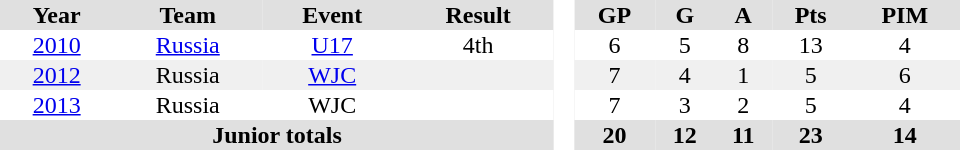<table border="0" cellpadding="1" cellspacing="0" style="text-align:center; width:40em">
<tr ALIGN="center" bgcolor="#e0e0e0">
<th>Year</th>
<th>Team</th>
<th>Event</th>
<th>Result</th>
<th rowspan="99" bgcolor="#ffffff"> </th>
<th>GP</th>
<th>G</th>
<th>A</th>
<th>Pts</th>
<th>PIM</th>
</tr>
<tr>
<td><a href='#'>2010</a></td>
<td><a href='#'>Russia</a></td>
<td><a href='#'>U17</a></td>
<td>4th</td>
<td>6</td>
<td>5</td>
<td>8</td>
<td>13</td>
<td>4</td>
</tr>
<tr bgcolor="#f0f0f0">
<td><a href='#'>2012</a></td>
<td>Russia</td>
<td><a href='#'>WJC</a></td>
<td></td>
<td>7</td>
<td>4</td>
<td>1</td>
<td>5</td>
<td>6</td>
</tr>
<tr>
<td><a href='#'>2013</a></td>
<td>Russia</td>
<td>WJC</td>
<td></td>
<td>7</td>
<td>3</td>
<td>2</td>
<td>5</td>
<td>4</td>
</tr>
<tr bgcolor=#e0e0e0>
<th colspan="4">Junior totals</th>
<th>20</th>
<th>12</th>
<th>11</th>
<th>23</th>
<th>14</th>
</tr>
</table>
